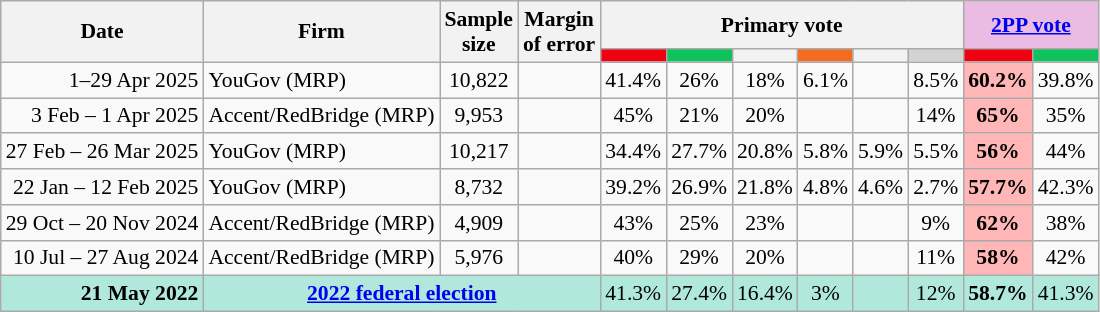<table class="nowrap wikitable tpl-blanktable" style=text-align:center;font-size:90%>
<tr>
<th rowspan=2>Date</th>
<th rowspan=2>Firm</th>
<th rowspan=2>Sample<br>size</th>
<th rowspan=2>Margin<br>of error</th>
<th colspan=6>Primary vote</th>
<th colspan=2 class=unsortable style=background:#ebbce3><a href='#'>2PP vote</a></th>
</tr>
<tr>
<th style="background:#F00011"></th>
<th style=background:#10C25B></th>
<th style=background:></th>
<th style=background:#f36c21></th>
<th style=background:></th>
<th style=background:lightgray></th>
<th style="background:#F00011"></th>
<th style=background:#10C25B></th>
</tr>
<tr>
<td align=right>1–29 Apr 2025</td>
<td align=left>YouGov (MRP)</td>
<td>10,822</td>
<td></td>
<td>41.4%</td>
<td>26%</td>
<td>18%</td>
<td>6.1%</td>
<td></td>
<td>8.5%</td>
<th style="background:#FFB6B6">60.2%</th>
<td>39.8%</td>
</tr>
<tr>
<td align=right>3 Feb – 1 Apr 2025</td>
<td align=left>Accent/RedBridge (MRP)</td>
<td>9,953</td>
<td></td>
<td>45%</td>
<td>21%</td>
<td>20%</td>
<td></td>
<td></td>
<td>14%</td>
<th style="background:#FFB6B6">65%</th>
<td>35%</td>
</tr>
<tr>
<td align=right>27 Feb – 26 Mar 2025</td>
<td align=left>YouGov (MRP)</td>
<td>10,217</td>
<td></td>
<td>34.4%</td>
<td>27.7%</td>
<td>20.8%</td>
<td>5.8%</td>
<td>5.9%</td>
<td>5.5%</td>
<th style="background:#FFB6B6">56%</th>
<td>44%</td>
</tr>
<tr>
<td align=right>22 Jan – 12 Feb 2025</td>
<td align=left>YouGov (MRP)</td>
<td>8,732</td>
<td></td>
<td>39.2%</td>
<td>26.9%</td>
<td>21.8%</td>
<td>4.8%</td>
<td>4.6%</td>
<td>2.7%</td>
<th style="background:#FFB6B6">57.7%</th>
<td>42.3%</td>
</tr>
<tr>
<td align=right>29 Oct – 20 Nov 2024</td>
<td align=left>Accent/RedBridge (MRP)</td>
<td>4,909</td>
<td></td>
<td>43%</td>
<td>25%</td>
<td>23%</td>
<td></td>
<td></td>
<td>9%</td>
<th style="background:#FFB6B6">62%</th>
<td>38%</td>
</tr>
<tr>
<td align=right>10 Jul – 27 Aug 2024</td>
<td align=left>Accent/RedBridge (MRP)</td>
<td>5,976</td>
<td></td>
<td>40%</td>
<td>29%</td>
<td>20%</td>
<td></td>
<td></td>
<td>11%</td>
<th style="background:#FFB6B6">58%</th>
<td>42%</td>
</tr>
<tr style="background:#b0e9db">
<td style="text-align:right" data-sort-value="21-May-2022"><strong>21 May 2022</strong></td>
<td colspan="3" style="text-align:center"><strong><a href='#'>2022 federal election</a></strong></td>
<td>41.3%</td>
<td>27.4%</td>
<td>16.4%</td>
<td>3%</td>
<td></td>
<td>12%</td>
<td><strong>58.7%</strong></td>
<td>41.3%</td>
</tr>
</table>
